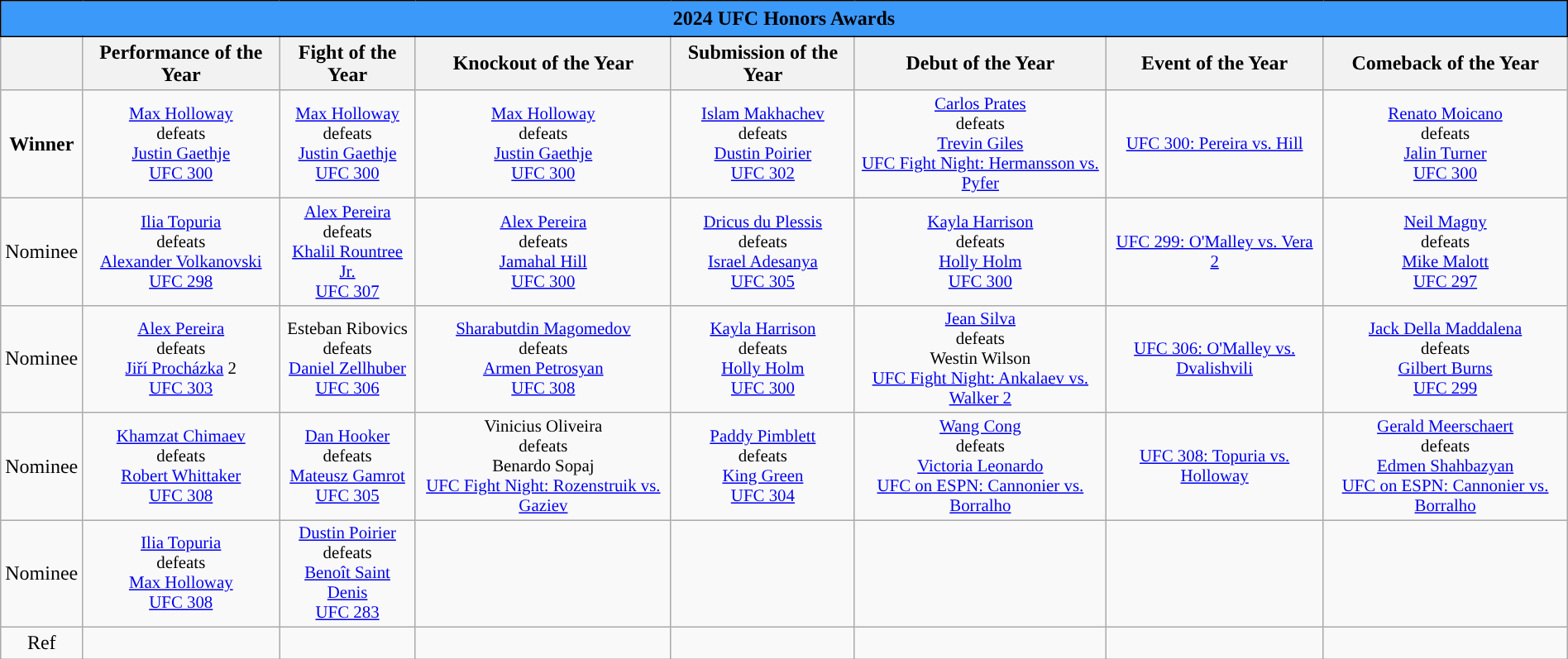<table class="wikitable" width="100%" style="text-align:Center">
<tr>
<th colspan="8" style="border: 1px solid black; padding: 5px; background: #3B99FA;">2024 UFC Honors Awards</th>
</tr>
<tr>
<th></th>
<th>Performance of the Year</th>
<th>Fight of the Year</th>
<th>Knockout of the Year</th>
<th>Submission of the Year</th>
<th>Debut of the Year</th>
<th>Event of the Year</th>
<th>Comeback of the Year</th>
</tr>
<tr>
<td><strong>Winner</strong></td>
<td style="font-size:87%"><a href='#'>Max Holloway</a> <br> defeats <br> <a href='#'>Justin Gaethje</a> <br> <a href='#'>UFC 300</a></td>
<td style="font-size:87%"><a href='#'>Max Holloway</a> <br> defeats <br> <a href='#'>Justin Gaethje</a> <br> <a href='#'>UFC 300</a></td>
<td style="font-size:87%"><a href='#'>Max Holloway</a> <br> defeats <br> <a href='#'>Justin Gaethje</a> <br> <a href='#'>UFC 300</a></td>
<td style="font-size:87%"><a href='#'>Islam Makhachev</a> <br> defeats <br> <a href='#'>Dustin Poirier</a> <br> <a href='#'>UFC 302</a></td>
<td style="font-size:87%"><a href='#'>Carlos Prates</a> <br> defeats <br> <a href='#'>Trevin Giles</a> <br> <a href='#'>UFC Fight Night: Hermansson vs. Pyfer</a></td>
<td style="font-size:87%"><a href='#'>UFC 300: Pereira vs. Hill</a></td>
<td style="font-size:87%"><a href='#'>Renato Moicano</a> <br> defeats <br> <a href='#'>Jalin Turner</a> <br> <a href='#'>UFC 300</a></td>
</tr>
<tr>
<td>Nominee</td>
<td style="font-size:87%"><a href='#'>Ilia Topuria</a> <br> defeats <br> <a href='#'>Alexander Volkanovski</a> <br> <a href='#'>UFC 298</a></td>
<td style="font-size:87%"><a href='#'>Alex Pereira</a> <br> defeats <br> <a href='#'>Khalil Rountree Jr.</a> <br> <a href='#'>UFC 307</a></td>
<td style="font-size:87%"><a href='#'>Alex Pereira</a> <br> defeats <br> <a href='#'>Jamahal Hill</a> <br> <a href='#'>UFC 300</a></td>
<td style="font-size:87%"><a href='#'>Dricus du Plessis</a> <br> defeats <br> <a href='#'>Israel Adesanya</a> <br> <a href='#'>UFC 305</a></td>
<td style="font-size:87%"><a href='#'>Kayla Harrison</a> <br> defeats <br> <a href='#'>Holly Holm</a> <br> <a href='#'>UFC 300</a></td>
<td style="font-size:87%"><a href='#'>UFC 299: O'Malley vs. Vera 2</a></td>
<td style="font-size:87%"><a href='#'>Neil Magny</a> <br> defeats <br> <a href='#'>Mike Malott</a> <br> <a href='#'>UFC 297</a></td>
</tr>
<tr>
<td>Nominee</td>
<td style="font-size:87%"><a href='#'>Alex Pereira</a> <br> defeats <br> <a href='#'>Jiří Procházka</a> 2<br> <a href='#'>UFC 303</a></td>
<td style="font-size:87%">Esteban Ribovics <br> defeats <br> <a href='#'>Daniel Zellhuber</a> <br> <a href='#'>UFC 306</a></td>
<td style="font-size:87%"><a href='#'>Sharabutdin Magomedov</a> <br> defeats <br> <a href='#'>Armen Petrosyan</a> <br> <a href='#'>UFC 308</a></td>
<td style="font-size:87%"><a href='#'>Kayla Harrison</a> <br> defeats <br> <a href='#'>Holly Holm</a> <br> <a href='#'>UFC 300</a></td>
<td style="font-size:87%"><a href='#'>Jean Silva</a> <br> defeats <br> Westin Wilson <br> <a href='#'>UFC Fight Night: Ankalaev vs. Walker 2</a></td>
<td style="font-size:87%"><a href='#'>UFC 306: O'Malley vs. Dvalishvili</a></td>
<td style="font-size:87%"><a href='#'>Jack Della Maddalena</a> <br> defeats <br> <a href='#'>Gilbert Burns</a> <br> <a href='#'>UFC 299</a></td>
</tr>
<tr>
<td>Nominee</td>
<td style="font-size:87%"><a href='#'>Khamzat Chimaev</a> <br> defeats <br> <a href='#'>Robert Whittaker</a> <br> <a href='#'>UFC 308</a></td>
<td style="font-size:87%"><a href='#'>Dan Hooker</a> <br> defeats <br> <a href='#'>Mateusz Gamrot</a> <br> <a href='#'>UFC 305</a></td>
<td style="font-size:87%">Vinicius Oliveira <br> defeats <br> Benardo Sopaj <br> <a href='#'>UFC Fight Night: Rozenstruik vs. Gaziev</a></td>
<td style="font-size:87%"><a href='#'>Paddy Pimblett</a> <br> defeats <br> <a href='#'>King Green</a> <br> <a href='#'>UFC 304</a></td>
<td style="font-size:87%"><a href='#'>Wang Cong</a> <br> defeats <br> <a href='#'>Victoria Leonardo</a> <br> <a href='#'>UFC on ESPN: Cannonier vs. Borralho</a></td>
<td style="font-size:87%"><a href='#'>UFC 308: Topuria vs. Holloway</a></td>
<td style="font-size:87%"><a href='#'>Gerald Meerschaert</a> <br> defeats <br> <a href='#'>Edmen Shahbazyan</a> <br> <a href='#'>UFC on ESPN: Cannonier vs. Borralho</a></td>
</tr>
<tr>
<td>Nominee</td>
<td style="font-size:87%"><a href='#'>Ilia Topuria</a> <br> defeats <br> <a href='#'>Max Holloway</a> <br> <a href='#'>UFC 308</a></td>
<td style="font-size:87%"><a href='#'>Dustin Poirier</a> <br> defeats <br> <a href='#'>Benoît Saint Denis</a>  <br> <a href='#'>UFC 283</a></td>
<td></td>
<td></td>
<td></td>
<td></td>
<td></td>
</tr>
<tr>
<td>Ref</td>
<td></td>
<td></td>
<td></td>
<td></td>
<td></td>
<td></td>
<td></td>
</tr>
</table>
